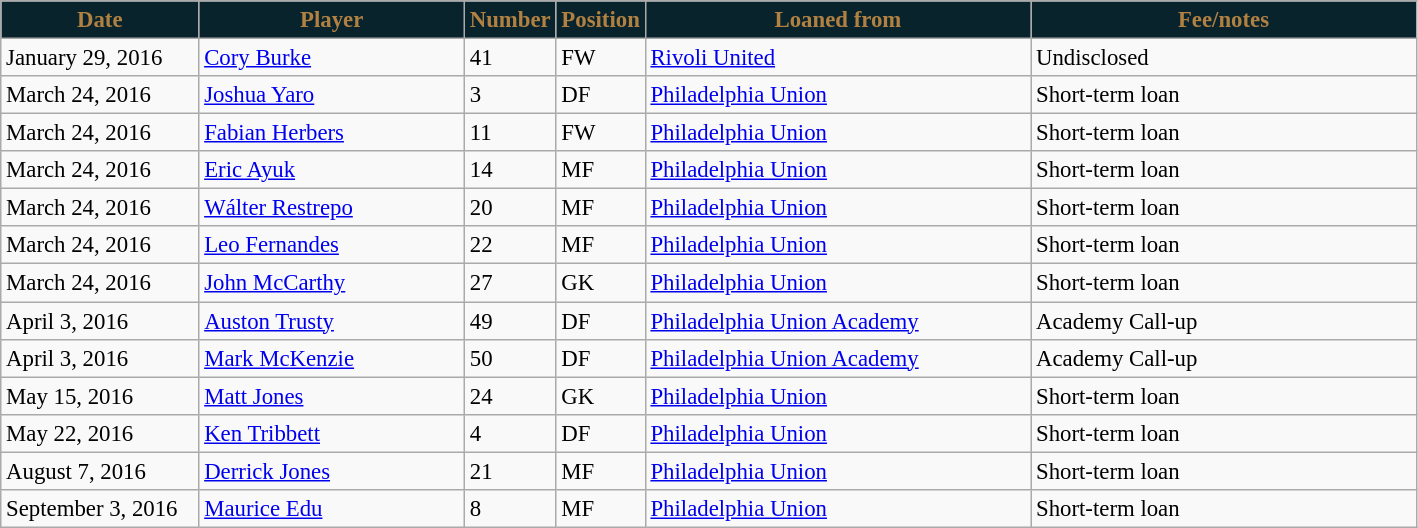<table class="wikitable" style="text-align:left; font-size:95%;">
<tr>
<th style="background:#09232D; color:#B18142; width:125px;">Date</th>
<th style="background:#09232D; color:#B18142; width:170px;">Player</th>
<th style="background:#09232D; color:#B18142; width:50px;">Number</th>
<th style="background:#09232D; color:#B18142; width:50px;">Position</th>
<th style="background:#09232D; color:#B18142; width:250px;">Loaned from</th>
<th style="background:#09232D; color:#B18142; width:250px;">Fee/notes</th>
</tr>
<tr>
<td>January 29, 2016</td>
<td> <a href='#'>Cory Burke</a></td>
<td>41</td>
<td>FW</td>
<td> <a href='#'>Rivoli United</a></td>
<td>Undisclosed</td>
</tr>
<tr>
<td>March 24, 2016</td>
<td> <a href='#'>Joshua Yaro</a></td>
<td>3</td>
<td>DF</td>
<td> <a href='#'>Philadelphia Union</a></td>
<td>Short-term loan</td>
</tr>
<tr>
<td>March 24, 2016</td>
<td> <a href='#'>Fabian Herbers</a></td>
<td>11</td>
<td>FW</td>
<td> <a href='#'>Philadelphia Union</a></td>
<td>Short-term loan</td>
</tr>
<tr>
<td>March 24, 2016</td>
<td> <a href='#'>Eric Ayuk</a></td>
<td>14</td>
<td>MF</td>
<td> <a href='#'>Philadelphia Union</a></td>
<td>Short-term loan</td>
</tr>
<tr>
<td>March 24, 2016</td>
<td> <a href='#'>Wálter Restrepo</a></td>
<td>20</td>
<td>MF</td>
<td> <a href='#'>Philadelphia Union</a></td>
<td>Short-term loan</td>
</tr>
<tr>
<td>March 24, 2016</td>
<td> <a href='#'>Leo Fernandes</a></td>
<td>22</td>
<td>MF</td>
<td> <a href='#'>Philadelphia Union</a></td>
<td>Short-term loan</td>
</tr>
<tr>
<td>March 24, 2016</td>
<td> <a href='#'>John McCarthy</a></td>
<td>27</td>
<td>GK</td>
<td> <a href='#'>Philadelphia Union</a></td>
<td>Short-term loan</td>
</tr>
<tr>
<td>April 3, 2016</td>
<td> <a href='#'>Auston Trusty</a></td>
<td>49</td>
<td>DF</td>
<td> <a href='#'>Philadelphia Union Academy</a></td>
<td>Academy Call-up</td>
</tr>
<tr>
<td>April 3, 2016</td>
<td> <a href='#'>Mark McKenzie</a></td>
<td>50</td>
<td>DF</td>
<td> <a href='#'>Philadelphia Union Academy</a></td>
<td>Academy Call-up</td>
</tr>
<tr>
<td>May 15, 2016</td>
<td> <a href='#'>Matt Jones</a></td>
<td>24</td>
<td>GK</td>
<td> <a href='#'>Philadelphia Union</a></td>
<td>Short-term loan</td>
</tr>
<tr>
<td>May 22, 2016</td>
<td> <a href='#'>Ken Tribbett</a></td>
<td>4</td>
<td>DF</td>
<td> <a href='#'>Philadelphia Union</a></td>
<td>Short-term loan</td>
</tr>
<tr>
<td>August 7, 2016</td>
<td> <a href='#'>Derrick Jones</a></td>
<td>21</td>
<td>MF</td>
<td> <a href='#'>Philadelphia Union</a></td>
<td>Short-term loan</td>
</tr>
<tr>
<td>September 3, 2016</td>
<td> <a href='#'>Maurice Edu</a></td>
<td>8</td>
<td>MF</td>
<td> <a href='#'>Philadelphia Union</a></td>
<td>Short-term loan</td>
</tr>
</table>
